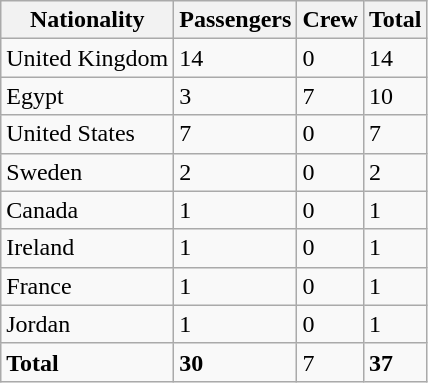<table class="sortable wikitable">
<tr>
<th>Nationality</th>
<th>Passengers</th>
<th>Crew</th>
<th>Total</th>
</tr>
<tr>
<td>United Kingdom</td>
<td>14</td>
<td>0</td>
<td>14</td>
</tr>
<tr>
<td>Egypt</td>
<td>3</td>
<td>7</td>
<td>10</td>
</tr>
<tr>
<td>United States</td>
<td>7</td>
<td>0</td>
<td>7</td>
</tr>
<tr>
<td>Sweden</td>
<td>2</td>
<td>0</td>
<td>2</td>
</tr>
<tr>
<td>Canada</td>
<td>1</td>
<td>0</td>
<td>1</td>
</tr>
<tr>
<td>Ireland</td>
<td>1</td>
<td>0</td>
<td>1</td>
</tr>
<tr>
<td>France</td>
<td>1</td>
<td>0</td>
<td>1</td>
</tr>
<tr>
<td>Jordan</td>
<td>1</td>
<td>0</td>
<td>1</td>
</tr>
<tr>
<td><strong>Total</strong></td>
<td><strong>30</strong></td>
<td>7</td>
<td><strong>37</strong></td>
</tr>
</table>
